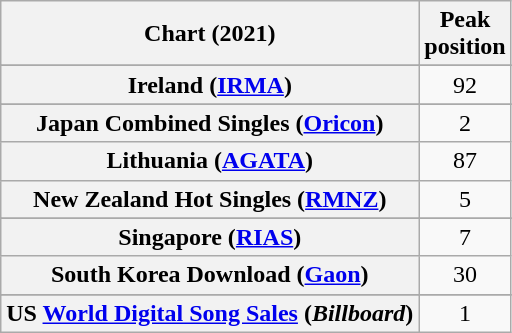<table class="wikitable sortable plainrowheaders" style="text-align:center">
<tr>
<th scope="col">Chart (2021)</th>
<th scope="col">Peak<br>position</th>
</tr>
<tr>
</tr>
<tr>
</tr>
<tr>
</tr>
<tr>
<th scope="row">Ireland (<a href='#'>IRMA</a>)</th>
<td>92</td>
</tr>
<tr>
</tr>
<tr>
<th scope="row">Japan Combined Singles (<a href='#'>Oricon</a>)</th>
<td>2</td>
</tr>
<tr>
<th scope="row">Lithuania (<a href='#'>AGATA</a>)</th>
<td>87</td>
</tr>
<tr>
<th scope="row">New Zealand Hot Singles (<a href='#'>RMNZ</a>)</th>
<td>5</td>
</tr>
<tr>
</tr>
<tr>
<th scope="row">Singapore (<a href='#'>RIAS</a>)</th>
<td>7</td>
</tr>
<tr>
<th scope="row">South Korea Download (<a href='#'>Gaon</a>)</th>
<td>30</td>
</tr>
<tr>
</tr>
<tr>
</tr>
<tr>
<th scope="row">US <a href='#'>World Digital Song Sales</a> (<em>Billboard</em>)</th>
<td>1</td>
</tr>
</table>
